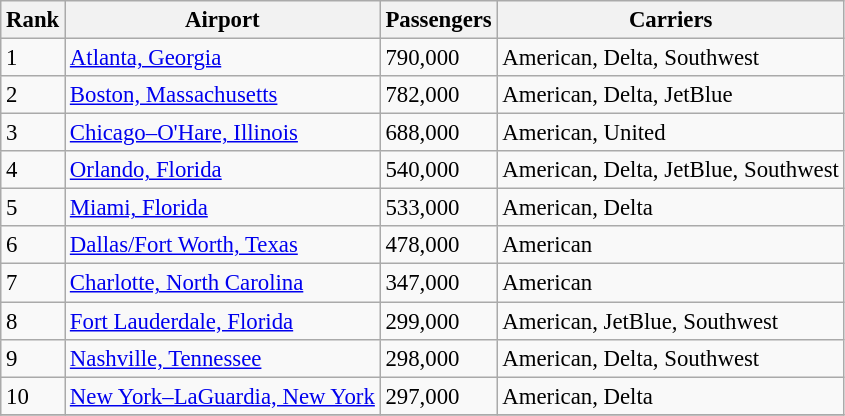<table class="wikitable sortable" style="font-size: 95%" width= align=>
<tr>
<th>Rank</th>
<th>Airport</th>
<th>Passengers</th>
<th>Carriers</th>
</tr>
<tr>
<td>1</td>
<td><a href='#'>Atlanta, Georgia</a></td>
<td>790,000</td>
<td>American, Delta, Southwest</td>
</tr>
<tr>
<td>2</td>
<td><a href='#'>Boston, Massachusetts</a></td>
<td>782,000</td>
<td>American, Delta, JetBlue</td>
</tr>
<tr>
<td>3</td>
<td><a href='#'>Chicago–O'Hare, Illinois</a></td>
<td>688,000</td>
<td>American, United</td>
</tr>
<tr>
<td>4</td>
<td><a href='#'>Orlando, Florida</a></td>
<td>540,000</td>
<td>American, Delta, JetBlue, Southwest</td>
</tr>
<tr>
<td>5</td>
<td><a href='#'>Miami, Florida</a></td>
<td>533,000</td>
<td>American, Delta</td>
</tr>
<tr>
<td>6</td>
<td><a href='#'>Dallas/Fort Worth, Texas</a></td>
<td>478,000</td>
<td>American</td>
</tr>
<tr>
<td>7</td>
<td><a href='#'>Charlotte, North Carolina</a></td>
<td>347,000</td>
<td>American</td>
</tr>
<tr>
<td>8</td>
<td><a href='#'>Fort Lauderdale, Florida</a></td>
<td>299,000</td>
<td>American, JetBlue, Southwest</td>
</tr>
<tr>
<td>9</td>
<td><a href='#'>Nashville, Tennessee</a></td>
<td>298,000</td>
<td>American, Delta, Southwest</td>
</tr>
<tr>
<td>10</td>
<td><a href='#'>New York–LaGuardia, New York</a></td>
<td>297,000</td>
<td>American, Delta</td>
</tr>
<tr>
</tr>
</table>
